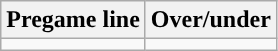<table class="wikitable">
<tr align="center">
<th>Pregame line</th>
<th>Over/under</th>
</tr>
<tr align="center">
<td></td>
<td></td>
</tr>
</table>
